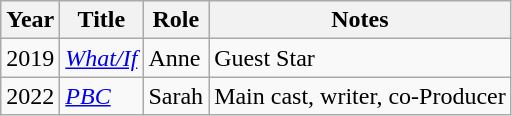<table class="wikitable">
<tr>
<th><strong>Year</strong></th>
<th>Title</th>
<th>Role</th>
<th>Notes</th>
</tr>
<tr>
<td>2019</td>
<td><em><a href='#'>What/If</a></em></td>
<td>Anne</td>
<td>Guest Star</td>
</tr>
<tr>
<td>2022</td>
<td><em><a href='#'>PBC</a></em></td>
<td>Sarah</td>
<td>Main cast, writer, co-Producer</td>
</tr>
</table>
